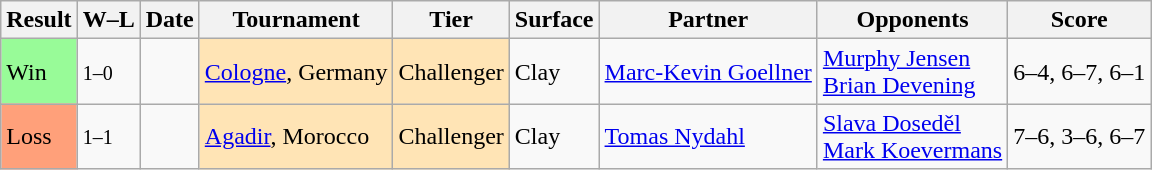<table class="sortable wikitable">
<tr>
<th>Result</th>
<th class="unsortable">W–L</th>
<th>Date</th>
<th>Tournament</th>
<th>Tier</th>
<th>Surface</th>
<th>Partner</th>
<th>Opponents</th>
<th class="unsortable">Score</th>
</tr>
<tr>
<td style="background:#98fb98;">Win</td>
<td><small>1–0</small></td>
<td></td>
<td style="background:moccasin;"><a href='#'>Cologne</a>, Germany</td>
<td style="background:moccasin;">Challenger</td>
<td>Clay</td>
<td> <a href='#'>Marc-Kevin Goellner</a></td>
<td> <a href='#'>Murphy Jensen</a> <br>  <a href='#'>Brian Devening</a></td>
<td>6–4, 6–7, 6–1</td>
</tr>
<tr>
<td style="background:#ffa07a;">Loss</td>
<td><small>1–1</small></td>
<td></td>
<td style="background:moccasin;"><a href='#'>Agadir</a>, Morocco</td>
<td style="background:moccasin;">Challenger</td>
<td>Clay</td>
<td> <a href='#'>Tomas Nydahl</a></td>
<td> <a href='#'>Slava Doseděl</a> <br>  <a href='#'>Mark Koevermans</a></td>
<td>7–6, 3–6, 6–7</td>
</tr>
</table>
